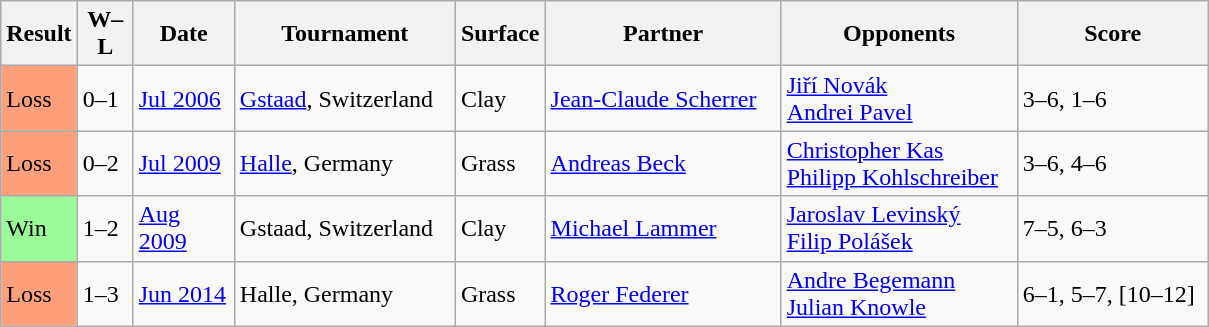<table class="sortable wikitable">
<tr>
<th style="width:40px">Result</th>
<th style="width:30px" class="unsortable">W–L</th>
<th style="width:60px">Date</th>
<th style="width:140px">Tournament</th>
<th style="width:50px">Surface</th>
<th style="width:150px">Partner</th>
<th style="width:150px">Opponents</th>
<th style="width:120px" class="unsortable">Score</th>
</tr>
<tr>
<td style="background:#ffa07a;">Loss</td>
<td>0–1</td>
<td><a href='#'>Jul 2006</a></td>
<td><a href='#'>Gstaad</a>, Switzerland</td>
<td>Clay</td>
<td> <a href='#'>Jean-Claude Scherrer</a></td>
<td> <a href='#'>Jiří Novák</a><br> <a href='#'>Andrei Pavel</a></td>
<td>3–6, 1–6</td>
</tr>
<tr>
<td style="background:#ffa07a;">Loss</td>
<td>0–2</td>
<td><a href='#'>Jul 2009</a></td>
<td><a href='#'>Halle</a>, Germany</td>
<td>Grass</td>
<td> <a href='#'>Andreas Beck</a></td>
<td> <a href='#'>Christopher Kas</a><br> <a href='#'>Philipp Kohlschreiber</a></td>
<td>3–6, 4–6</td>
</tr>
<tr>
<td style="background:#98fb98;">Win</td>
<td>1–2</td>
<td><a href='#'>Aug 2009</a></td>
<td>Gstaad, Switzerland</td>
<td>Clay</td>
<td> <a href='#'>Michael Lammer</a></td>
<td> <a href='#'>Jaroslav Levinský</a><br> <a href='#'>Filip Polášek</a></td>
<td>7–5, 6–3</td>
</tr>
<tr>
<td style="background:#ffa07a;">Loss</td>
<td>1–3</td>
<td><a href='#'>Jun 2014</a></td>
<td>Halle, Germany</td>
<td>Grass</td>
<td> <a href='#'>Roger Federer</a></td>
<td> <a href='#'>Andre Begemann</a><br> <a href='#'>Julian Knowle</a></td>
<td>6–1, 5–7, [10–12]</td>
</tr>
</table>
